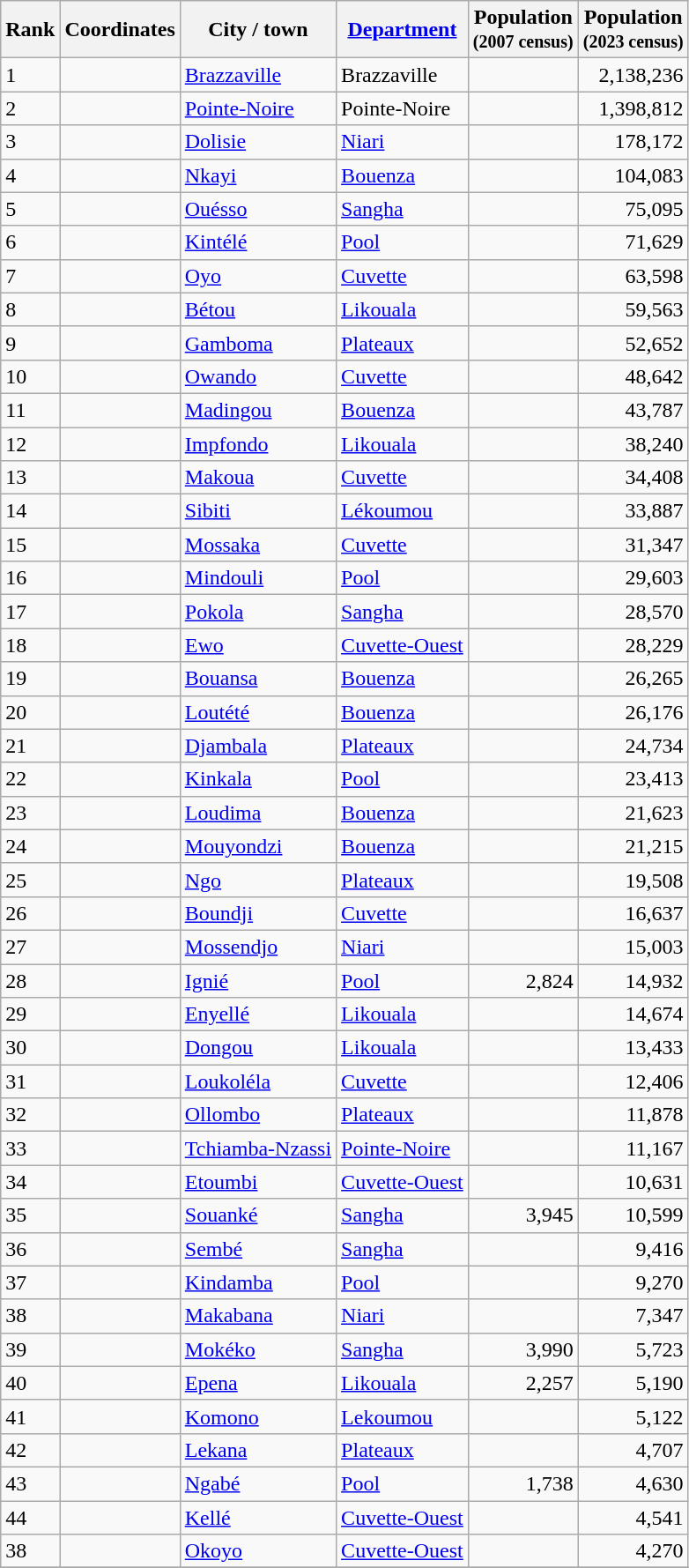<table class="wikitable sortable">
<tr>
<th>Rank</th>
<th>Coordinates</th>
<th>City / town</th>
<th><a href='#'>Department</a></th>
<th>Population<br> <small>(2007 census)</small></th>
<th>Population<br> <small>(2023 census)</small></th>
</tr>
<tr>
<td>1</td>
<td></td>
<td><a href='#'>Brazzaville</a></td>
<td>Brazzaville</td>
<td align="right"></td>
<td align="right">2,138,236</td>
</tr>
<tr>
<td>2</td>
<td></td>
<td><a href='#'>Pointe-Noire</a></td>
<td>Pointe-Noire</td>
<td align="right"></td>
<td align="right">1,398,812</td>
</tr>
<tr>
<td>3</td>
<td></td>
<td><a href='#'>Dolisie</a></td>
<td><a href='#'>Niari</a></td>
<td align="right"></td>
<td align="right">178,172</td>
</tr>
<tr>
<td>4</td>
<td></td>
<td><a href='#'>Nkayi</a></td>
<td><a href='#'>Bouenza</a></td>
<td align="right"></td>
<td align="right">104,083</td>
</tr>
<tr>
<td>5</td>
<td></td>
<td><a href='#'>Ouésso</a></td>
<td><a href='#'>Sangha</a></td>
<td align="right"></td>
<td align="right">75,095</td>
</tr>
<tr>
<td>6</td>
<td></td>
<td><a href='#'>Kintélé</a></td>
<td><a href='#'>Pool</a></td>
<td align="right"></td>
<td align="right">71,629</td>
</tr>
<tr>
<td>7</td>
<td></td>
<td><a href='#'>Oyo</a></td>
<td><a href='#'>Cuvette</a></td>
<td align="right"></td>
<td align="right">63,598</td>
</tr>
<tr>
<td>8</td>
<td></td>
<td><a href='#'>Bétou</a></td>
<td><a href='#'>Likouala</a></td>
<td align="right"></td>
<td align="right">59,563</td>
</tr>
<tr>
<td>9</td>
<td></td>
<td><a href='#'>Gamboma</a></td>
<td><a href='#'>Plateaux</a></td>
<td align="right"></td>
<td align="right">52,652</td>
</tr>
<tr>
<td>10</td>
<td></td>
<td><a href='#'>Owando</a></td>
<td><a href='#'>Cuvette</a></td>
<td align="right"></td>
<td align="right">48,642</td>
</tr>
<tr>
<td>11</td>
<td></td>
<td><a href='#'>Madingou</a></td>
<td><a href='#'>Bouenza</a></td>
<td align="right"></td>
<td align="right">43,787</td>
</tr>
<tr>
<td>12</td>
<td></td>
<td><a href='#'>Impfondo</a></td>
<td><a href='#'>Likouala</a></td>
<td align="right"></td>
<td align="right">38,240</td>
</tr>
<tr>
<td>13</td>
<td></td>
<td><a href='#'>Makoua</a></td>
<td><a href='#'>Cuvette</a></td>
<td align="right"></td>
<td align="right">34,408</td>
</tr>
<tr>
<td>14</td>
<td></td>
<td><a href='#'>Sibiti</a></td>
<td><a href='#'>Lékoumou</a></td>
<td align="right"></td>
<td align="right">33,887</td>
</tr>
<tr>
<td>15</td>
<td></td>
<td><a href='#'>Mossaka</a></td>
<td><a href='#'>Cuvette</a></td>
<td align="right"></td>
<td align="right">31,347</td>
</tr>
<tr>
<td>16</td>
<td></td>
<td><a href='#'>Mindouli</a></td>
<td><a href='#'>Pool</a></td>
<td align="right"></td>
<td align="right">29,603</td>
</tr>
<tr>
<td>17</td>
<td></td>
<td><a href='#'>Pokola</a></td>
<td><a href='#'>Sangha</a></td>
<td align="right"></td>
<td align="right">28,570</td>
</tr>
<tr>
<td>18</td>
<td></td>
<td><a href='#'>Ewo</a></td>
<td><a href='#'>Cuvette-Ouest</a></td>
<td align="right"></td>
<td align="right">28,229</td>
</tr>
<tr>
<td>19</td>
<td></td>
<td><a href='#'>Bouansa</a></td>
<td><a href='#'>Bouenza</a></td>
<td align="right"></td>
<td align="right">26,265</td>
</tr>
<tr>
<td>20</td>
<td></td>
<td><a href='#'>Loutété</a></td>
<td><a href='#'>Bouenza</a></td>
<td align="right"></td>
<td align="right">26,176</td>
</tr>
<tr>
<td>21</td>
<td></td>
<td><a href='#'>Djambala</a></td>
<td><a href='#'>Plateaux</a></td>
<td align="right"></td>
<td align="right">24,734</td>
</tr>
<tr>
<td>22</td>
<td></td>
<td><a href='#'>Kinkala</a></td>
<td><a href='#'>Pool</a></td>
<td align="right"></td>
<td align="right">23,413</td>
</tr>
<tr>
<td>23</td>
<td></td>
<td><a href='#'>Loudima</a></td>
<td><a href='#'>Bouenza</a></td>
<td align="right"></td>
<td align="right">21,623</td>
</tr>
<tr>
<td>24</td>
<td></td>
<td><a href='#'>Mouyondzi</a></td>
<td><a href='#'>Bouenza</a></td>
<td align="right"></td>
<td align="right">21,215</td>
</tr>
<tr>
<td>25</td>
<td></td>
<td><a href='#'>Ngo</a></td>
<td><a href='#'>Plateaux</a></td>
<td align="right"></td>
<td align="right">19,508</td>
</tr>
<tr>
<td>26</td>
<td></td>
<td><a href='#'>Boundji</a></td>
<td><a href='#'>Cuvette</a></td>
<td align="right"></td>
<td align="right">16,637</td>
</tr>
<tr>
<td>27</td>
<td></td>
<td><a href='#'>Mossendjo</a></td>
<td><a href='#'>Niari</a></td>
<td align="right"></td>
<td align="right">15,003</td>
</tr>
<tr>
<td>28</td>
<td></td>
<td><a href='#'>Ignié</a></td>
<td><a href='#'>Pool</a></td>
<td align="right">2,824</td>
<td align="right">14,932</td>
</tr>
<tr>
<td>29</td>
<td></td>
<td><a href='#'>Enyellé</a></td>
<td><a href='#'>Likouala</a></td>
<td align="right"></td>
<td align="right">14,674</td>
</tr>
<tr>
<td>30</td>
<td></td>
<td><a href='#'>Dongou</a></td>
<td><a href='#'>Likouala</a></td>
<td align="right"></td>
<td align="right">13,433</td>
</tr>
<tr>
<td>31</td>
<td></td>
<td><a href='#'>Loukoléla</a></td>
<td><a href='#'>Cuvette</a></td>
<td align="right"></td>
<td align="right">12,406</td>
</tr>
<tr>
<td>32</td>
<td></td>
<td><a href='#'>Ollombo</a></td>
<td><a href='#'>Plateaux</a></td>
<td align="right"></td>
<td align="right">11,878</td>
</tr>
<tr>
<td>33</td>
<td></td>
<td><a href='#'>Tchiamba-Nzassi</a></td>
<td><a href='#'>Pointe-Noire</a></td>
<td align="right"></td>
<td align="right">11,167</td>
</tr>
<tr>
<td>34</td>
<td></td>
<td><a href='#'>Etoumbi</a></td>
<td><a href='#'>Cuvette-Ouest</a></td>
<td align="right"></td>
<td align="right">10,631</td>
</tr>
<tr>
<td>35</td>
<td></td>
<td><a href='#'>Souanké</a></td>
<td><a href='#'>Sangha</a></td>
<td align="right">3,945</td>
<td align="right">10,599</td>
</tr>
<tr>
<td>36</td>
<td></td>
<td><a href='#'>Sembé</a></td>
<td><a href='#'>Sangha</a></td>
<td align="right"></td>
<td align="right">9,416</td>
</tr>
<tr>
<td>37</td>
<td></td>
<td><a href='#'>Kindamba</a></td>
<td><a href='#'>Pool</a></td>
<td align="right"></td>
<td align="right">9,270</td>
</tr>
<tr>
<td>38</td>
<td></td>
<td><a href='#'>Makabana</a></td>
<td><a href='#'>Niari</a></td>
<td align="right"></td>
<td align="right">7,347</td>
</tr>
<tr>
<td>39</td>
<td></td>
<td><a href='#'>Mokéko</a></td>
<td><a href='#'>Sangha</a></td>
<td align="right">3,990</td>
<td align="right">5,723</td>
</tr>
<tr>
<td>40</td>
<td></td>
<td><a href='#'>Epena</a></td>
<td><a href='#'>Likouala</a></td>
<td align="right">2,257</td>
<td align="right">5,190</td>
</tr>
<tr>
<td>41</td>
<td></td>
<td><a href='#'>Komono</a></td>
<td><a href='#'>Lekoumou</a></td>
<td align="right"></td>
<td align="right">5,122</td>
</tr>
<tr>
<td>42</td>
<td></td>
<td><a href='#'>Lekana</a></td>
<td><a href='#'>Plateaux</a></td>
<td align="right"></td>
<td align="right">4,707</td>
</tr>
<tr>
<td>43</td>
<td></td>
<td><a href='#'>Ngabé</a></td>
<td><a href='#'>Pool</a></td>
<td align="right">1,738</td>
<td align="right">4,630</td>
</tr>
<tr>
<td>44</td>
<td></td>
<td><a href='#'>Kellé</a></td>
<td><a href='#'>Cuvette-Ouest</a></td>
<td align="right"></td>
<td align="right">4,541</td>
</tr>
<tr>
<td>38</td>
<td></td>
<td><a href='#'>Okoyo</a></td>
<td><a href='#'>Cuvette-Ouest</a></td>
<td align="right"></td>
<td align="right">4,270</td>
</tr>
<tr>
</tr>
</table>
